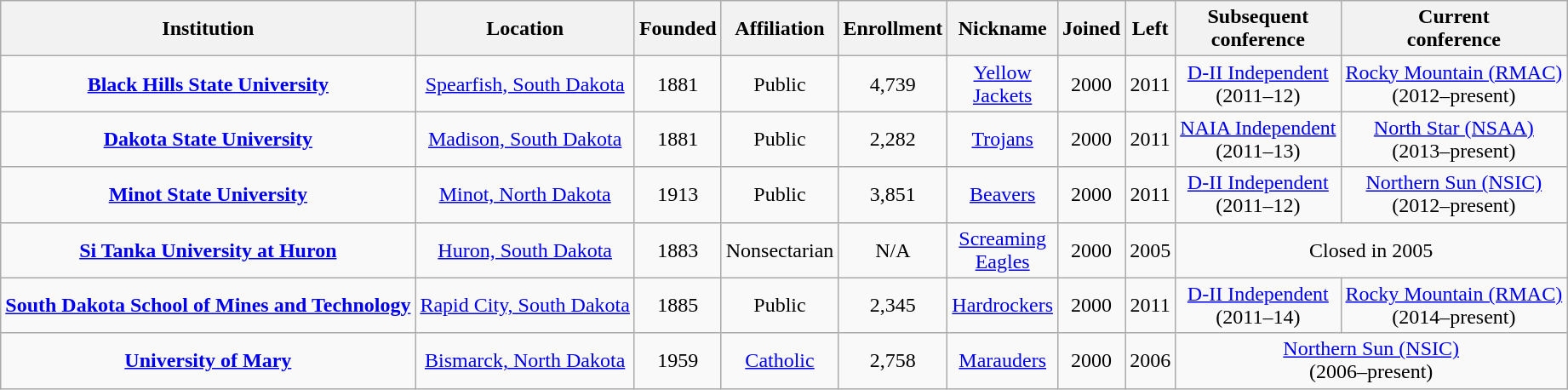<table class="wikitable sortable" style="text-align: center;">
<tr>
<th>Institution</th>
<th>Location</th>
<th>Founded</th>
<th>Affiliation</th>
<th>Enrollment</th>
<th>Nickname</th>
<th>Joined</th>
<th>Left</th>
<th>Subsequent<br>conference</th>
<th>Current<br>conference</th>
</tr>
<tr>
<td><strong><a href='#'>Black Hills State University</a></strong></td>
<td><a href='#'>Spearfish, South Dakota</a></td>
<td>1881</td>
<td>Public</td>
<td>4,739</td>
<td><a href='#'>Yellow<br>Jackets</a></td>
<td>2000</td>
<td>2011</td>
<td><a href='#'>D-II Independent</a><br>(2011–12)</td>
<td><a href='#'>Rocky Mountain (RMAC)</a><br>(2012–present)</td>
</tr>
<tr>
<td><strong><a href='#'>Dakota State University</a></strong></td>
<td><a href='#'>Madison, South Dakota</a></td>
<td>1881</td>
<td>Public</td>
<td>2,282</td>
<td><a href='#'>Trojans</a></td>
<td>2000</td>
<td>2011</td>
<td><a href='#'>NAIA Independent</a><br>(2011–13)</td>
<td><a href='#'>North Star (NSAA)</a><br>(2013–present)</td>
</tr>
<tr>
<td><strong><a href='#'>Minot State University</a></strong></td>
<td><a href='#'>Minot, North Dakota</a></td>
<td>1913</td>
<td>Public</td>
<td>3,851</td>
<td><a href='#'>Beavers</a></td>
<td>2000</td>
<td>2011</td>
<td><a href='#'>D-II Independent</a><br>(2011–12)</td>
<td><a href='#'>Northern Sun (NSIC)</a><br>(2012–present)</td>
</tr>
<tr>
<td><strong><a href='#'>Si Tanka University at Huron</a></strong></td>
<td><a href='#'>Huron, South Dakota</a></td>
<td>1883</td>
<td>Nonsectarian</td>
<td>N/A</td>
<td><a href='#'>Screaming<br>Eagles</a></td>
<td>2000</td>
<td>2005</td>
<td colspan="2">Closed in 2005</td>
</tr>
<tr>
<td><strong><a href='#'>South Dakota School of Mines and Technology</a></strong></td>
<td><a href='#'>Rapid City, South Dakota</a></td>
<td>1885</td>
<td>Public</td>
<td>2,345</td>
<td><a href='#'>Hardrockers</a></td>
<td>2000</td>
<td>2011</td>
<td><a href='#'>D-II Independent</a><br>(2011–14)</td>
<td><a href='#'>Rocky Mountain (RMAC)</a><br>(2014–present)</td>
</tr>
<tr>
<td><strong><a href='#'>University of Mary</a></strong></td>
<td><a href='#'>Bismarck, North Dakota</a></td>
<td>1959</td>
<td><a href='#'>Catholic</a><br></td>
<td>2,758</td>
<td><a href='#'>Marauders</a></td>
<td>2000</td>
<td>2006</td>
<td colspan="2"><a href='#'>Northern Sun (NSIC)</a><br>(2006–present)</td>
</tr>
</table>
